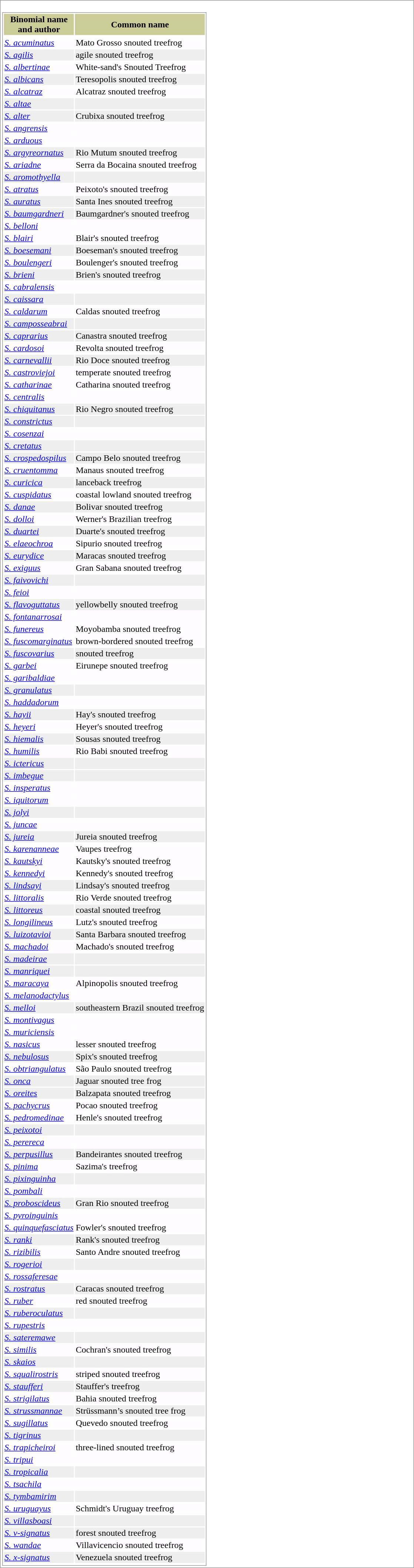<table style="border:1px solid #999999; ">
<tr>
<td style="width: 50%; vertical-align:top; "><br><table style="text-align:left; border:1px solid #999999; ">
<tr style="background:#CCCC99; text-align: center; ">
<th>Binomial name<br> and author</th>
<th>Common name</th>
</tr>
<tr>
</tr>
<tr style="background:#FFFDFF;">
<td><em><a href='#'>S. acuminatus</a></em> </td>
<td>Mato Grosso snouted treefrog</td>
</tr>
<tr style="background:#EEEEEE;">
<td><em><a href='#'>S. agilis</a></em> </td>
<td>agile snouted treefrog</td>
</tr>
<tr style="background:#FFFDFF;">
<td><em><a href='#'>S. albertinae</a></em> </td>
<td>White-sand's Snouted Treefrog</td>
</tr>
<tr style="background:#EEEEEE;">
<td><em><a href='#'>S. albicans</a></em> </td>
<td>Teresopolis snouted treefrog</td>
</tr>
<tr style="background:#FFFDFF;">
<td><em><a href='#'>S. alcatraz</a></em> </td>
<td>Alcatraz snouted treefrog</td>
</tr>
<tr style="background:#EEEEEE;">
<td><em><a href='#'>S. altae</a></em> </td>
<td></td>
</tr>
<tr style="background:#EEEEEE;">
<td><em><a href='#'>S. alter</a></em> </td>
<td>Crubixa snouted treefrog</td>
</tr>
<tr style="background:#FFFDFF;">
<td><em><a href='#'>S. angrensis</a></em> </td>
<td></td>
</tr>
<tr style="background:#FFFDFF;">
<td><em><a href='#'>S. arduous</a></em> </td>
<td></td>
</tr>
<tr style="background:#EEEEEE;">
<td><em><a href='#'>S. argyreornatus</a></em> </td>
<td>Rio Mutum snouted treefrog</td>
</tr>
<tr style="background:#FFFDFF;">
<td><em><a href='#'>S. ariadne</a></em> </td>
<td>Serra da Bocaina snouted treefrog</td>
</tr>
<tr style="background:#EEEEEE;">
<td><em><a href='#'>S. aromothyella</a></em> </td>
<td></td>
</tr>
<tr style="background:#FFFDFF;">
<td><em><a href='#'>S. atratus</a></em> </td>
<td>Peixoto's snouted treefrog</td>
</tr>
<tr style="background:#EEEEEE;">
<td><em><a href='#'>S. auratus</a></em> </td>
<td>Santa Ines snouted treefrog</td>
</tr>
<tr style="background:#EEEEEE;">
<td><em><a href='#'>S. baumgardneri</a></em> </td>
<td>Baumgardner's snouted treefrog</td>
</tr>
<tr style="background:#FFFDFF;">
<td><em><a href='#'>S. belloni</a></em> </td>
<td></td>
</tr>
<tr style="background:#FFFDFF;">
<td><em><a href='#'>S. blairi</a></em> </td>
<td>Blair's snouted treefrog</td>
</tr>
<tr style="background:#EEEEEE;">
<td><em><a href='#'>S. boesemani</a></em> </td>
<td>Boeseman's snouted treefrog</td>
</tr>
<tr style="background:#FFFDFF;">
<td><em><a href='#'>S. boulengeri</a></em> </td>
<td>Boulenger's snouted treefrog</td>
</tr>
<tr style="background:#EEEEEE;">
<td><em><a href='#'>S. brieni</a></em> </td>
<td>Brien's snouted treefrog</td>
</tr>
<tr style="background:#FFFDFF;">
<td><em><a href='#'>S. cabralensis</a></em> </td>
<td></td>
</tr>
<tr style="background:#EEEEEE;">
<td><em><a href='#'>S. caissara</a></em> </td>
<td></td>
</tr>
<tr style="background:#FFFDFF;">
<td><em><a href='#'>S. caldarum</a></em> </td>
<td>Caldas snouted treefrog</td>
</tr>
<tr style="background:#EEEEEE;">
<td><em><a href='#'>S. camposseabrai</a></em> </td>
<td></td>
</tr>
<tr style="background:#EEEEEE;">
<td><em><a href='#'>S. caprarius</a></em> </td>
<td>Canastra snouted treefrog</td>
</tr>
<tr style="background:#FFFDFF;">
<td><em><a href='#'>S. cardosoi</a></em> </td>
<td>Revolta snouted treefrog</td>
</tr>
<tr style="background:#EEEEEE;">
<td><em><a href='#'>S. carnevallii</a></em> </td>
<td>Rio Doce snouted treefrog</td>
</tr>
<tr style="background:#FFFDFF;">
<td><em><a href='#'>S. castroviejoi</a></em> </td>
<td>temperate snouted treefrog</td>
</tr>
<tr style="background:#FFFDFF;">
<td><em><a href='#'>S. catharinae</a></em> </td>
<td>Catharina snouted treefrog</td>
</tr>
<tr style="background:#FFFDFF;">
<td><em><a href='#'>S. centralis</a></em> </td>
<td></td>
</tr>
<tr style="background:#EEEEEE;">
<td><em><a href='#'>S. chiquitanus</a></em> </td>
<td>Rio Negro snouted treefrog</td>
</tr>
<tr style="background:#EEEEEE;">
<td><em><a href='#'>S. constrictus</a></em> </td>
<td></td>
</tr>
<tr style="background:#FFFDFF;">
<td><em><a href='#'>S. cosenzai</a></em> </td>
<td></td>
</tr>
<tr style="background:#EEEEEE;">
<td><em><a href='#'>S. cretatus</a></em> </td>
<td></td>
</tr>
<tr style="background:#EEEEEE;">
<td><em><a href='#'>S. crospedospilus</a></em> </td>
<td>Campo Belo snouted treefrog</td>
</tr>
<tr style="background:#FFFDFF;">
<td><em><a href='#'>S. cruentomma</a></em> </td>
<td>Manaus snouted treefrog</td>
</tr>
<tr style="background:#EEEEEE;">
<td><em><a href='#'>S. curicica</a></em> </td>
<td>lanceback treefrog</td>
</tr>
<tr style="background:#FFFDFF;">
<td><em><a href='#'>S. cuspidatus</a></em> </td>
<td>coastal lowland snouted treefrog</td>
</tr>
<tr style="background:#EEEEEE;">
<td><em><a href='#'>S. danae</a></em> </td>
<td>Bolivar snouted treefrog</td>
</tr>
<tr style="background:#FFFDFF;">
<td><em><a href='#'>S. dolloi</a></em> </td>
<td>Werner's Brazilian treefrog</td>
</tr>
<tr style="background:#EEEEEE;">
<td><em><a href='#'>S. duartei</a></em> </td>
<td>Duarte's snouted treefrog</td>
</tr>
<tr style="background:#FFFDFF;">
<td><em><a href='#'>S. elaeochroa</a></em> </td>
<td>Sipurio snouted treefrog</td>
</tr>
<tr style="background:#EEEEEE;">
<td><em><a href='#'>S. eurydice</a></em> </td>
<td>Maracas snouted treefrog</td>
</tr>
<tr style="background:#FFFDFF;">
<td><em><a href='#'>S. exiguus</a></em> </td>
<td>Gran Sabana snouted treefrog</td>
</tr>
<tr style="background:#EEEEEE;">
<td><em><a href='#'>S. faivovichi</a></em> </td>
<td></td>
</tr>
<tr style="background:#FFFDFF;">
<td><em><a href='#'>S. feioi</a></em> </td>
<td></td>
</tr>
<tr style="background:#EEEEEE;">
<td><em><a href='#'>S. flavoguttatus</a></em> </td>
<td>yellowbelly snouted treefrog</td>
</tr>
<tr style="background:#FFFDFF;">
<td><em><a href='#'>S. fontanarrosai</a></em> </td>
<td></td>
</tr>
<tr style="background:#FFFDFF;">
<td><em><a href='#'>S. funereus</a></em> </td>
<td>Moyobamba snouted treefrog</td>
</tr>
<tr style="background:#FFFDFF;">
<td><em><a href='#'>S. fuscomarginatus</a></em> </td>
<td>brown-bordered snouted treefrog</td>
</tr>
<tr style="background:#EEEEEE;">
<td><em><a href='#'>S. fuscovarius</a></em> </td>
<td>snouted treefrog</td>
</tr>
<tr style="background:#FFFDFF;">
<td><em><a href='#'>S. garbei</a></em> </td>
<td>Eirunepe snouted treefrog</td>
</tr>
<tr style="background:#FFFDFF;">
<td><em><a href='#'>S. garibaldiae</a></em> </td>
<td></td>
</tr>
<tr style="background:#EEEEEE;">
<td><em><a href='#'>S. granulatus</a></em> </td>
<td></td>
</tr>
<tr style="background:#FFFDFF;">
<td><em><a href='#'>S. haddadorum</a></em> </td>
<td><br></td>
</tr>
<tr style="background:#EEEEEE;">
<td><em><a href='#'>S. hayii</a></em> </td>
<td>Hay's snouted treefrog</td>
</tr>
<tr style="background:#FFFDFF;">
<td><em><a href='#'>S. heyeri</a></em> </td>
<td>Heyer's snouted treefrog</td>
</tr>
<tr style="background:#EEEEEE;">
<td><em><a href='#'>S. hiemalis</a></em> </td>
<td>Sousas snouted treefrog</td>
</tr>
<tr style="background:#FFFDFF;">
<td><em><a href='#'>S. humilis</a></em> </td>
<td>Rio Babi snouted treefrog</td>
</tr>
<tr style="background:#EEEEEE;">
<td><em><a href='#'>S. ictericus</a></em> </td>
<td></td>
</tr>
<tr style="background:#EEEEEE;">
<td><em><a href='#'>S. imbegue</a></em> </td>
<td></td>
</tr>
<tr style="background:#FFFDFF;">
<td><em><a href='#'>S. insperatus</a></em> </td>
<td></td>
</tr>
<tr style="background:#FFFDFF;">
<td><em><a href='#'>S. iquitorum</a></em> </td>
<td></td>
</tr>
<tr style="background:#EEEEEE;">
<td><em><a href='#'>S. jolyi</a></em> </td>
<td></td>
</tr>
<tr style="background:#FFFDFF;">
<td><em><a href='#'>S. juncae</a></em> </td>
<td></td>
</tr>
<tr style="background:#EEEEEE;">
<td><em><a href='#'>S. jureia</a></em> </td>
<td>Jureia snouted treefrog</td>
</tr>
<tr style="background:#FFFDFF;">
<td><em><a href='#'>S. karenanneae</a></em> </td>
<td>Vaupes treefrog</td>
</tr>
<tr style="background:#FFFDFF;">
<td><em><a href='#'>S. kautskyi</a></em> </td>
<td>Kautsky's snouted treefrog</td>
</tr>
<tr style="background:#FFFDFF;">
<td><em><a href='#'>S. kennedyi</a></em> </td>
<td>Kennedy's snouted treefrog</td>
</tr>
<tr style="background:#EEEEEE;">
<td><em><a href='#'>S. lindsayi</a></em> </td>
<td>Lindsay's snouted treefrog</td>
</tr>
<tr style="background:#FFFDFF;">
<td><em><a href='#'>S. littoralis</a></em> </td>
<td>Rio Verde snouted treefrog</td>
</tr>
<tr style="background:#EEEEEE;">
<td><em><a href='#'>S. littoreus</a></em> </td>
<td>coastal snouted treefrog</td>
</tr>
<tr style="background:#FFFDFF;">
<td><em><a href='#'>S. longilineus</a></em> </td>
<td>Lutz's snouted treefrog</td>
</tr>
<tr style="background:#EEEEEE;">
<td><em><a href='#'>S. luizotavioi</a></em> </td>
<td>Santa Barbara snouted treefrog</td>
</tr>
<tr style="background:#FFFDFF;">
<td><em><a href='#'>S. machadoi</a></em> </td>
<td>Machado's snouted treefrog</td>
</tr>
<tr style="background:#EEEEEE;">
<td><em><a href='#'>S. madeirae</a></em> </td>
<td></td>
</tr>
<tr style="background:#EEEEEE;">
<td><em><a href='#'>S. manriquei</a></em> </td>
<td></td>
</tr>
<tr style="background:#FFFDFF;">
<td><em><a href='#'>S. maracaya</a></em> </td>
<td>Alpinopolis snouted treefrog</td>
</tr>
<tr style="background:#FFFDFF;">
<td><em><a href='#'>S. melanodactylus</a></em> </td>
<td></td>
</tr>
<tr style="background:#EEEEEE;">
<td><em><a href='#'>S. melloi</a></em> </td>
<td>southeastern Brazil snouted treefrog</td>
</tr>
<tr style="background:#FFFDFF;">
<td><em><a href='#'>S. montivagus</a></em> </td>
<td></td>
</tr>
<tr style="background:#FFFDFF;">
<td><em><a href='#'>S. muriciensis</a></em> </td>
<td></td>
</tr>
<tr style="background:#FFFDFF;">
<td><em><a href='#'>S. nasicus</a></em> </td>
<td>lesser snouted treefrog</td>
</tr>
<tr style="background:#EEEEEE;">
<td><em><a href='#'>S. nebulosus</a></em> </td>
<td>Spix's snouted treefrog</td>
</tr>
<tr style="background:#FFFDFF;">
<td><em><a href='#'>S. obtriangulatus</a></em> </td>
<td>São Paulo snouted treefrog</td>
</tr>
<tr style="background:#EEEEEE;">
<td><em><a href='#'>S. onca</a></em> </td>
<td>Jaguar snouted tree frog</td>
</tr>
<tr style="background:#EEEEEE;">
<td><em><a href='#'>S. oreites</a></em> </td>
<td>Balzapata snouted treefrog</td>
</tr>
<tr style="background:#FFFDFF;">
<td><em><a href='#'>S. pachycrus</a></em> </td>
<td>Pocao snouted treefrog</td>
</tr>
<tr style="background:#FFFDFF;">
<td><em><a href='#'>S. pedromedinae</a></em> </td>
<td>Henle's snouted treefrog</td>
</tr>
<tr style="background:#EEEEEE;">
<td><em><a href='#'>S. peixotoi</a></em> </td>
<td></td>
</tr>
<tr style="background:#FFFDFF;">
<td><em><a href='#'>S. perereca</a></em> </td>
<td></td>
</tr>
<tr style="background:#EEEEEE;">
<td><em><a href='#'>S. perpusillus</a></em> </td>
<td>Bandeirantes snouted treefrog</td>
</tr>
<tr style="background:#FFFDFF;">
<td><em><a href='#'>S. pinima</a></em> </td>
<td>Sazima's treefrog</td>
</tr>
<tr style="background:#EEEEEE;">
<td><em><a href='#'>S. pixinguinha</a></em> </td>
<td></td>
</tr>
<tr style="background:#FFFDFF;">
<td><em><a href='#'>S. pombali</a></em> </td>
<td></td>
</tr>
<tr style="background:#EEEEEE;">
<td><em><a href='#'>S. proboscideus</a></em> </td>
<td>Gran Rio snouted treefrog</td>
</tr>
<tr style="background:#FFFDFF;">
<td><em><a href='#'>S. pyroinguinis</a></em> </td>
<td></td>
</tr>
<tr style="background:#FFFDFF;">
<td><em><a href='#'>S. quinquefasciatus</a></em> </td>
<td>Fowler's snouted treefrog</td>
</tr>
<tr style="background:#EEEEEE;">
<td><em><a href='#'>S. ranki</a></em> </td>
<td>Rank's snouted treefrog</td>
</tr>
<tr style="background:#FFFDFF;">
<td><em><a href='#'>S. rizibilis</a></em> </td>
<td>Santo Andre snouted treefrog</td>
</tr>
<tr style="background:#EEEEEE;">
<td><em><a href='#'>S. rogerioi</a></em> </td>
<td></td>
</tr>
<tr style="background:#FFFDFF;">
<td><em><a href='#'>S. rossaferesae</a></em> </td>
<td></td>
</tr>
<tr style="background:#EEEEEE;">
<td><em><a href='#'>S. rostratus</a></em> </td>
<td>Caracas snouted treefrog</td>
</tr>
<tr style="background:#FFFDFF;">
<td><em><a href='#'>S. ruber</a></em> </td>
<td>red snouted treefrog</td>
</tr>
<tr style="background:#EEEEEE;">
<td><em><a href='#'>S. ruberoculatus</a></em> </td>
<td></td>
</tr>
<tr style="background:#FFFDFF;">
<td><em><a href='#'>S. rupestris</a></em> </td>
<td></td>
</tr>
<tr style="background:#EEEEEE;">
<td><em><a href='#'>S. sateremawe</a></em> </td>
<td></td>
</tr>
<tr style="background:#FFFDFF;">
<td><em><a href='#'>S. similis</a></em> </td>
<td>Cochran's snouted treefrog</td>
</tr>
<tr style="background:#EEEEEE;">
<td><em><a href='#'>S. skaios</a></em> </td>
<td></td>
</tr>
<tr style="background:#FFFDFF;">
<td><em><a href='#'>S. squalirostris</a></em> </td>
<td>striped snouted treefrog</td>
</tr>
<tr style="background:#EEEEEE;">
<td><em><a href='#'>S. staufferi</a></em> </td>
<td>Stauffer's treefrog</td>
</tr>
<tr style="background:#FFFDFF;">
<td><em><a href='#'>S. strigilatus</a></em> </td>
<td>Bahia snouted treefrog</td>
</tr>
<tr style="background:#EEEEEE;">
<td><em><a href='#'>S. strussmannae</a></em> </td>
<td>Strüssmann’s snouted tree frog</td>
</tr>
<tr style="background:#FFFDFF;">
<td><em><a href='#'>S. sugillatus</a></em> </td>
<td>Quevedo snouted treefrog</td>
</tr>
<tr style="background:#EEEEEE;">
<td><em><a href='#'>S. tigrinus</a></em> </td>
<td></td>
</tr>
<tr style="background:#FFFDFF;">
<td><em><a href='#'>S. trapicheiroi</a></em> </td>
<td>three-lined snouted treefrog</td>
</tr>
<tr style="background:#FFFDFF;">
<td><em><a href='#'>S. tripui</a></em> </td>
<td></td>
</tr>
<tr style="background:#EEEEEE;">
<td><em><a href='#'>S. tropicalia</a></em> </td>
<td></td>
</tr>
<tr style="background:#FFFDFF;">
<td><em><a href='#'>S. tsachila</a></em> </td>
<td></td>
</tr>
<tr style="background:#EEEEEE;">
<td><em><a href='#'>S. tymbamirim</a></em> </td>
<td></td>
</tr>
<tr style="background:#FFFDFF;">
<td><em><a href='#'>S. uruguayus</a></em> </td>
<td>Schmidt's Uruguay treefrog</td>
</tr>
<tr style="background:#EEEEEE;">
<td><em><a href='#'>S. villasboasi</a></em> </td>
<td></td>
</tr>
<tr style="background:#EEEEEE;">
<td><em><a href='#'>S. v-signatus</a></em> </td>
<td>forest snouted treefrog</td>
</tr>
<tr style="background:#FFFDFF;">
<td><em><a href='#'>S. wandae</a></em> </td>
<td>Villavicencio snouted treefrog</td>
</tr>
<tr style="background:#EEEEEE;">
<td><em><a href='#'>S. x-signatus</a></em> </td>
<td>Venezuela snouted treefrog</td>
</tr>
<tr>
</tr>
</table>
</td>
</tr>
</table>
